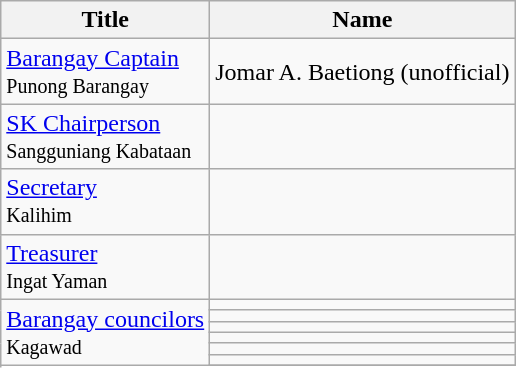<table class="wikitable">
<tr>
<th>Title</th>
<th>Name</th>
</tr>
<tr>
<td><a href='#'>Barangay Captain</a><br><small>Punong Barangay</small></td>
<td>Jomar A. Baetiong (unofficial)</td>
</tr>
<tr>
<td><a href='#'>SK Chairperson</a><br><small>Sangguniang Kabataan</small></td>
<td></td>
</tr>
<tr>
<td><a href='#'>Secretary</a><br><small>Kalihim</small></td>
<td></td>
</tr>
<tr>
<td><a href='#'>Treasurer</a><br><small>Ingat Yaman</small></td>
<td></td>
</tr>
<tr>
<td rowspan=7><a href='#'>Barangay councilors</a><br><small>Kagawad</small></td>
<td></td>
</tr>
<tr>
<td></td>
</tr>
<tr>
<td></td>
</tr>
<tr>
<td></td>
</tr>
<tr>
<td></td>
</tr>
<tr>
<td></td>
</tr>
<tr>
</tr>
</table>
